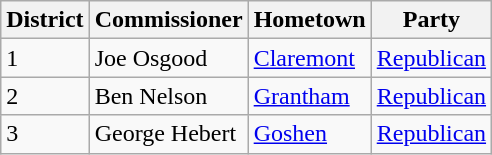<table class=wikitable>
<tr valign=bottom>
<th>District</th>
<th>Commissioner</th>
<th>Hometown</th>
<th>Party</th>
</tr>
<tr>
<td>1</td>
<td>Joe Osgood</td>
<td><a href='#'>Claremont</a></td>
<td><a href='#'>Republican</a></td>
</tr>
<tr>
<td>2</td>
<td>Ben Nelson</td>
<td><a href='#'>Grantham</a></td>
<td><a href='#'>Republican</a></td>
</tr>
<tr>
<td>3</td>
<td>George Hebert</td>
<td><a href='#'>Goshen</a></td>
<td><a href='#'>Republican</a></td>
</tr>
</table>
